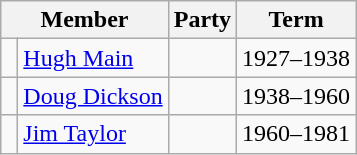<table class="wikitable">
<tr>
<th colspan="2">Member</th>
<th>Party</th>
<th>Term</th>
</tr>
<tr>
<td> </td>
<td><a href='#'>Hugh Main</a></td>
<td></td>
<td>1927–1938</td>
</tr>
<tr>
<td> </td>
<td><a href='#'>Doug Dickson</a></td>
<td></td>
<td>1938–1960</td>
</tr>
<tr>
<td> </td>
<td><a href='#'>Jim Taylor</a></td>
<td></td>
<td>1960–1981</td>
</tr>
</table>
